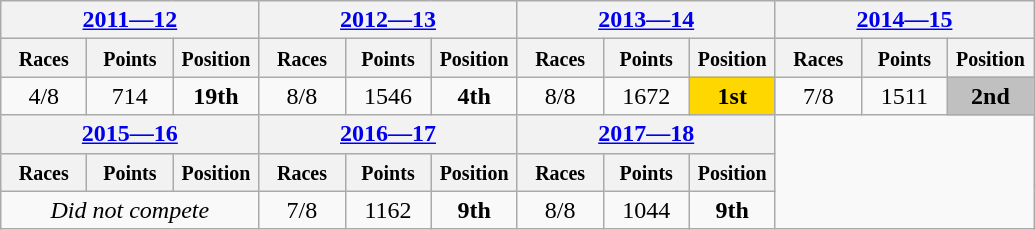<table class="wikitable" style="text-align:center;">
<tr class="hintergrundfarbe5">
<th colspan="3"><a href='#'>2011—12</a></th>
<th colspan="3"><a href='#'>2012—13</a></th>
<th colspan="3"><a href='#'>2013—14</a></th>
<th colspan="3"><a href='#'>2014—15</a></th>
</tr>
<tr class="hintergrundfarbe5">
<th style="width:50px;"><small>Races</small></th>
<th style="width:50px;"><small>Points</small></th>
<th style="width:50px;"><small>Position</small></th>
<th style="width:50px;"><small>Races</small></th>
<th style="width:50px;"><small>Points</small></th>
<th style="width:50px;"><small>Position</small></th>
<th style="width:50px;"><small>Races</small></th>
<th style="width:50px;"><small>Points</small></th>
<th style="width:50px;"><small>Position</small></th>
<th style="width:50px;"><small>Races</small></th>
<th style="width:50px;"><small>Points</small></th>
<th style="width:50px;"><small>Position</small></th>
</tr>
<tr>
<td>4/8</td>
<td>714</td>
<td><strong>19th</strong></td>
<td>8/8</td>
<td>1546</td>
<td><strong>4th</strong></td>
<td>8/8</td>
<td>1672</td>
<td bgcolor="gold"><strong>1st</strong></td>
<td>7/8</td>
<td>1511</td>
<td bgcolor="silver"><strong>2nd</strong></td>
</tr>
<tr class="hintergrundfarbe5">
<th colspan="3"><a href='#'>2015—16</a></th>
<th colspan="3"><a href='#'>2016—17</a></th>
<th colspan="3"><a href='#'>2017—18</a></th>
</tr>
<tr class="hintergrundfarbe5">
<th style="width:50px;"><small>Races</small></th>
<th style="width:50px;"><small>Points</small></th>
<th style="width:50px;"><small>Position</small></th>
<th style="width:50px;"><small>Races</small></th>
<th style="width:50px;"><small>Points</small></th>
<th style="width:50px;"><small>Position</small></th>
<th style="width:50px;"><small>Races</small></th>
<th style="width:50px;"><small>Points</small></th>
<th style="width:50px;"><small>Position</small></th>
</tr>
<tr>
<td colspan="3" style="text-align: center;"><em>Did not compete</em></td>
<td>7/8</td>
<td>1162</td>
<td><strong>9th</strong></td>
<td>8/8</td>
<td>1044</td>
<td><strong>9th</strong></td>
</tr>
</table>
